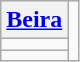<table class="wikitable" style="text-align:center;">
<tr>
<th><a href='#'>Beira</a></th>
<td rowspan="4"><br></td>
</tr>
<tr>
<td></td>
</tr>
<tr>
<td></td>
</tr>
</table>
